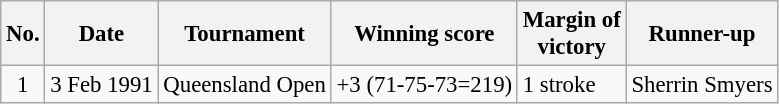<table class="wikitable" style="font-size:95%;">
<tr>
<th>No.</th>
<th>Date</th>
<th>Tournament</th>
<th>Winning score</th>
<th>Margin of<br>victory</th>
<th>Runner-up</th>
</tr>
<tr>
<td align=center>1</td>
<td>3 Feb 1991</td>
<td>Queensland Open</td>
<td>+3 (71-75-73=219)</td>
<td>1 stroke</td>
<td> Sherrin Smyers</td>
</tr>
</table>
